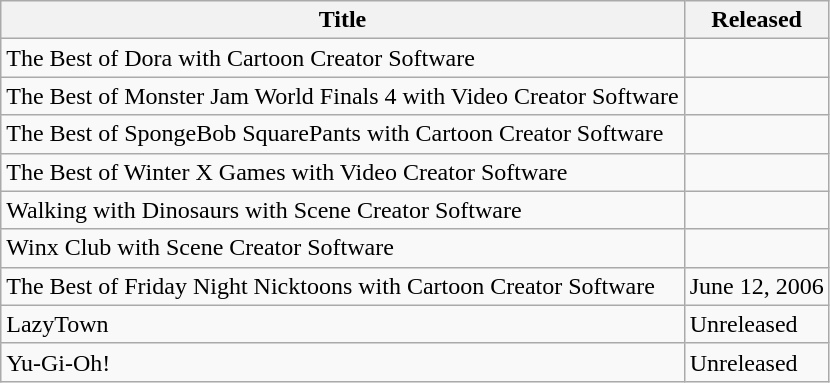<table class="wikitable sortable" id="softwarelist">
<tr>
<th>Title</th>
<th>Released</th>
</tr>
<tr>
<td>The Best of Dora with Cartoon Creator Software</td>
<td></td>
</tr>
<tr>
<td>The Best of Monster Jam World Finals 4 with Video Creator Software</td>
<td></td>
</tr>
<tr>
<td>The Best of SpongeBob SquarePants with Cartoon Creator Software</td>
<td></td>
</tr>
<tr>
<td>The Best of Winter X Games with Video Creator Software</td>
<td></td>
</tr>
<tr>
<td>Walking with Dinosaurs with Scene Creator Software</td>
<td></td>
</tr>
<tr>
<td>Winx Club with Scene Creator Software</td>
<td></td>
</tr>
<tr>
<td>The Best of Friday Night Nicktoons with Cartoon Creator Software</td>
<td>June 12, 2006</td>
</tr>
<tr>
<td>LazyTown</td>
<td>Unreleased</td>
</tr>
<tr>
<td>Yu-Gi-Oh!</td>
<td>Unreleased</td>
</tr>
</table>
